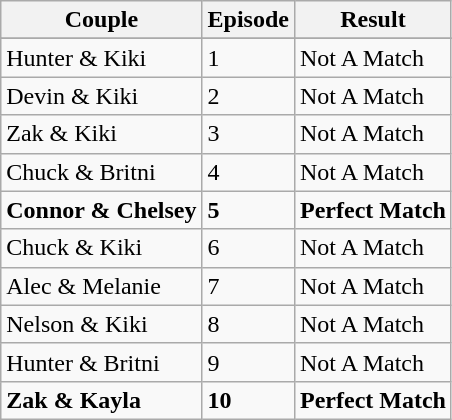<table class="wikitable">
<tr valign="bottom">
<th>Couple</th>
<th>Episode</th>
<th>Result</th>
</tr>
<tr valign="top">
</tr>
<tr>
<td>Hunter & Kiki</td>
<td>1</td>
<td>Not A Match</td>
</tr>
<tr>
<td>Devin & Kiki</td>
<td>2</td>
<td>Not A Match</td>
</tr>
<tr>
<td>Zak & Kiki</td>
<td>3</td>
<td>Not A Match</td>
</tr>
<tr>
<td>Chuck & Britni</td>
<td>4</td>
<td>Not A Match</td>
</tr>
<tr>
<td><strong>Connor & Chelsey</strong></td>
<td><strong>5</strong></td>
<td><strong>Perfect Match</strong></td>
</tr>
<tr>
<td>Chuck & Kiki</td>
<td>6</td>
<td>Not A Match</td>
</tr>
<tr>
<td>Alec & Melanie</td>
<td>7</td>
<td>Not A Match</td>
</tr>
<tr>
<td>Nelson & Kiki</td>
<td>8</td>
<td>Not A Match</td>
</tr>
<tr>
<td>Hunter & Britni</td>
<td>9</td>
<td>Not A Match</td>
</tr>
<tr>
<td><strong>Zak & Kayla</strong></td>
<td><strong>10</strong></td>
<td><strong>Perfect Match</strong></td>
</tr>
</table>
